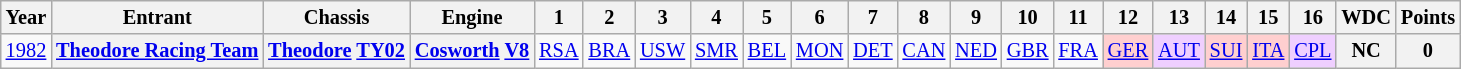<table class="wikitable" style="text-align:center; font-size:85%">
<tr>
<th>Year</th>
<th>Entrant</th>
<th>Chassis</th>
<th>Engine</th>
<th>1</th>
<th>2</th>
<th>3</th>
<th>4</th>
<th>5</th>
<th>6</th>
<th>7</th>
<th>8</th>
<th>9</th>
<th>10</th>
<th>11</th>
<th>12</th>
<th>13</th>
<th>14</th>
<th>15</th>
<th>16</th>
<th>WDC</th>
<th>Points</th>
</tr>
<tr>
<td><a href='#'>1982</a></td>
<th nowrap><a href='#'>Theodore Racing Team</a></th>
<th nowrap><a href='#'>Theodore</a> <a href='#'>TY02</a></th>
<th nowrap><a href='#'>Cosworth</a> <a href='#'>V8</a></th>
<td><a href='#'>RSA</a></td>
<td><a href='#'>BRA</a></td>
<td><a href='#'>USW</a></td>
<td><a href='#'>SMR</a></td>
<td><a href='#'>BEL</a></td>
<td><a href='#'>MON</a></td>
<td><a href='#'>DET</a></td>
<td><a href='#'>CAN</a></td>
<td><a href='#'>NED</a></td>
<td><a href='#'>GBR</a></td>
<td><a href='#'>FRA</a></td>
<td style="background:#FFCFCF;"><a href='#'>GER</a><br></td>
<td style="background:#EFCFFF;"><a href='#'>AUT</a><br></td>
<td style="background:#FFCFCF;"><a href='#'>SUI</a><br></td>
<td style="background:#FFCFCF;"><a href='#'>ITA</a><br></td>
<td style="background:#EFCFFF;"><a href='#'>CPL</a><br></td>
<th>NC</th>
<th>0</th>
</tr>
</table>
